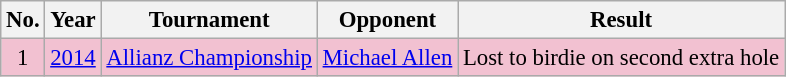<table class="wikitable" style="font-size:95%;">
<tr>
<th>No.</th>
<th>Year</th>
<th>Tournament</th>
<th>Opponent</th>
<th>Result</th>
</tr>
<tr style="background:#F2C1D1;">
<td align=center>1</td>
<td><a href='#'>2014</a></td>
<td><a href='#'>Allianz Championship</a></td>
<td> <a href='#'>Michael Allen</a></td>
<td>Lost to birdie on second extra hole</td>
</tr>
</table>
